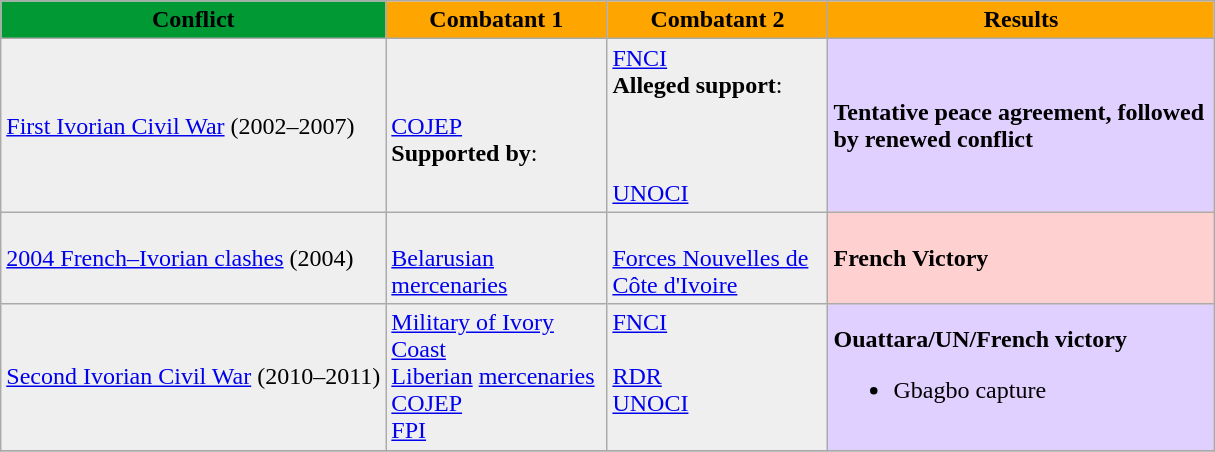<table class="wikitable">
<tr>
<th style="background:#009933" rowspan="1"><span>Conflict</span></th>
<th style="background:orange" rowspan="1" width=140px><span>Combatant 1</span></th>
<th style="background:orange" rowspan="1" width=140px><span>Combatant 2</span></th>
<th style="background:orange" rowspan="1" width=250px><span>Results</span></th>
</tr>
<tr>
<td style="background:#efefef"><a href='#'>First Ivorian Civil War</a> (2002–2007)</td>
<td style="background:#efefef"><br> <a href='#'>COJEP</a><br><strong>Supported by</strong>:<br></td>
<td style="background:#efefef"> <a href='#'>FNCI</a><br><strong>Alleged support</strong>:<br><br><br><br> <a href='#'>UNOCI</a></td>
<td style="background:#E0D0FF"><strong>Tentative peace agreement, followed by renewed conflict</strong></td>
</tr>
<tr>
<td style="background:#efefef"><a href='#'>2004 French–Ivorian clashes</a> (2004)</td>
<td style="background:#efefef"><br> <a href='#'>Belarusian mercenaries</a></td>
<td style="background:#efefef"><br> <a href='#'>Forces Nouvelles de Côte d'Ivoire</a></td>
<td style="background:#FFD0D0"><strong>French Victory</strong></td>
</tr>
<tr>
<td style="background:#efefef"><a href='#'>Second Ivorian Civil War</a> (2010–2011)</td>
<td style="background:#efefef"> <a href='#'>Military of Ivory Coast</a><br> <a href='#'>Liberian</a> <a href='#'>mercenaries</a><br> <a href='#'>COJEP</a><br> <a href='#'>FPI</a></td>
<td style="background:#efefef"> <a href='#'>FNCI</a><br><br> <a href='#'>RDR</a><br> <a href='#'>UNOCI</a><br><br></td>
<td style="background:#E0D0FF"><strong>Ouattara/UN/French victory</strong><br><ul><li>Gbagbo capture</li></ul></td>
</tr>
<tr>
</tr>
</table>
